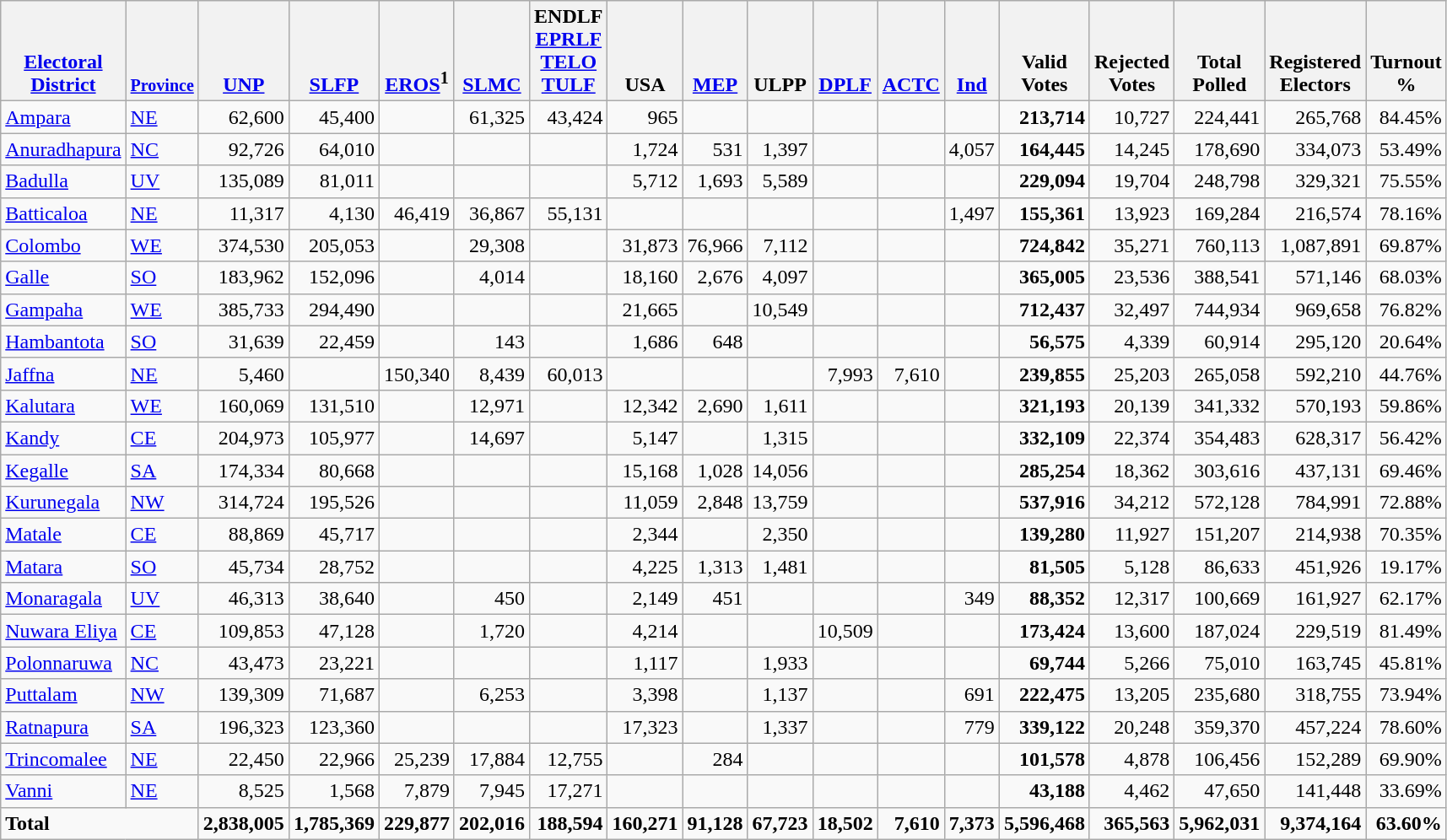<table class="wikitable sortable" border="1" style="text-align:right;">
<tr valign=bottom>
<th><a href='#'>Electoral<br>District</a><br></th>
<th><small><a href='#'>Province</a><br></small></th>
<th><a href='#'>UNP</a><br></th>
<th><a href='#'>SLFP</a><br></th>
<th><a href='#'>EROS</a><sup>1</sup><br></th>
<th><a href='#'>SLMC</a><br></th>
<th>ENDLF<br><a href='#'>EPRLF</a><br><a href='#'>TELO</a><br><a href='#'>TULF</a><br></th>
<th>USA<br></th>
<th><a href='#'>MEP</a><br></th>
<th>ULPP<br></th>
<th><a href='#'>DPLF</a><br></th>
<th><a href='#'>ACTC</a><br></th>
<th><a href='#'>Ind</a><br></th>
<th>Valid<br>Votes<br></th>
<th>Rejected<br>Votes<br></th>
<th>Total<br>Polled<br></th>
<th>Registered<br>Electors<br></th>
<th>Turnout<br>%<br></th>
</tr>
<tr>
<td align=left><a href='#'>Ampara</a></td>
<td align=left><a href='#'>NE</a></td>
<td>62,600</td>
<td>45,400</td>
<td></td>
<td>61,325</td>
<td>43,424</td>
<td>965</td>
<td></td>
<td></td>
<td></td>
<td></td>
<td></td>
<td><strong>213,714</strong></td>
<td>10,727</td>
<td>224,441</td>
<td>265,768</td>
<td>84.45%</td>
</tr>
<tr>
<td align=left><a href='#'>Anuradhapura</a></td>
<td align=left><a href='#'>NC</a></td>
<td>92,726</td>
<td>64,010</td>
<td></td>
<td></td>
<td></td>
<td>1,724</td>
<td>531</td>
<td>1,397</td>
<td></td>
<td></td>
<td>4,057</td>
<td><strong>164,445</strong></td>
<td>14,245</td>
<td>178,690</td>
<td>334,073</td>
<td>53.49%</td>
</tr>
<tr>
<td align=left><a href='#'>Badulla</a></td>
<td align=left><a href='#'>UV</a></td>
<td>135,089</td>
<td>81,011</td>
<td></td>
<td></td>
<td></td>
<td>5,712</td>
<td>1,693</td>
<td>5,589</td>
<td></td>
<td></td>
<td></td>
<td><strong>229,094</strong></td>
<td>19,704</td>
<td>248,798</td>
<td>329,321</td>
<td>75.55%</td>
</tr>
<tr>
<td align=left><a href='#'>Batticaloa</a></td>
<td align=left><a href='#'>NE</a></td>
<td>11,317</td>
<td>4,130</td>
<td>46,419</td>
<td>36,867</td>
<td>55,131</td>
<td></td>
<td></td>
<td></td>
<td></td>
<td></td>
<td>1,497</td>
<td><strong>155,361</strong></td>
<td>13,923</td>
<td>169,284</td>
<td>216,574</td>
<td>78.16%</td>
</tr>
<tr>
<td align=left><a href='#'>Colombo</a></td>
<td align=left><a href='#'>WE</a></td>
<td>374,530</td>
<td>205,053</td>
<td></td>
<td>29,308</td>
<td></td>
<td>31,873</td>
<td>76,966</td>
<td>7,112</td>
<td></td>
<td></td>
<td></td>
<td><strong>724,842</strong></td>
<td>35,271</td>
<td>760,113</td>
<td>1,087,891</td>
<td>69.87%</td>
</tr>
<tr>
<td align=left><a href='#'>Galle</a></td>
<td align=left><a href='#'>SO</a></td>
<td>183,962</td>
<td>152,096</td>
<td></td>
<td>4,014</td>
<td></td>
<td>18,160</td>
<td>2,676</td>
<td>4,097</td>
<td></td>
<td></td>
<td></td>
<td><strong>365,005</strong></td>
<td>23,536</td>
<td>388,541</td>
<td>571,146</td>
<td>68.03%</td>
</tr>
<tr>
<td align=left><a href='#'>Gampaha</a></td>
<td align=left><a href='#'>WE</a></td>
<td>385,733</td>
<td>294,490</td>
<td></td>
<td></td>
<td></td>
<td>21,665</td>
<td></td>
<td>10,549</td>
<td></td>
<td></td>
<td></td>
<td><strong>712,437</strong></td>
<td>32,497</td>
<td>744,934</td>
<td>969,658</td>
<td>76.82%</td>
</tr>
<tr>
<td align=left><a href='#'>Hambantota</a></td>
<td align=left><a href='#'>SO</a></td>
<td>31,639</td>
<td>22,459</td>
<td></td>
<td>143</td>
<td></td>
<td>1,686</td>
<td>648</td>
<td></td>
<td></td>
<td></td>
<td></td>
<td><strong>56,575</strong></td>
<td>4,339</td>
<td>60,914</td>
<td>295,120</td>
<td>20.64%</td>
</tr>
<tr>
<td align=left><a href='#'>Jaffna</a></td>
<td align=left><a href='#'>NE</a></td>
<td>5,460</td>
<td></td>
<td>150,340</td>
<td>8,439</td>
<td>60,013</td>
<td></td>
<td></td>
<td></td>
<td>7,993</td>
<td>7,610</td>
<td></td>
<td><strong>239,855</strong></td>
<td>25,203</td>
<td>265,058</td>
<td>592,210</td>
<td>44.76%</td>
</tr>
<tr>
<td align=left><a href='#'>Kalutara</a></td>
<td align=left><a href='#'>WE</a></td>
<td>160,069</td>
<td>131,510</td>
<td></td>
<td>12,971</td>
<td></td>
<td>12,342</td>
<td>2,690</td>
<td>1,611</td>
<td></td>
<td></td>
<td></td>
<td><strong>321,193</strong></td>
<td>20,139</td>
<td>341,332</td>
<td>570,193</td>
<td>59.86%</td>
</tr>
<tr>
<td align=left><a href='#'>Kandy</a></td>
<td align=left><a href='#'>CE</a></td>
<td>204,973</td>
<td>105,977</td>
<td></td>
<td>14,697</td>
<td></td>
<td>5,147</td>
<td></td>
<td>1,315</td>
<td></td>
<td></td>
<td></td>
<td><strong>332,109</strong></td>
<td>22,374</td>
<td>354,483</td>
<td>628,317</td>
<td>56.42%</td>
</tr>
<tr>
<td align=left><a href='#'>Kegalle</a></td>
<td align=left><a href='#'>SA</a></td>
<td>174,334</td>
<td>80,668</td>
<td></td>
<td></td>
<td></td>
<td>15,168</td>
<td>1,028</td>
<td>14,056</td>
<td></td>
<td></td>
<td></td>
<td><strong>285,254</strong></td>
<td>18,362</td>
<td>303,616</td>
<td>437,131</td>
<td>69.46%</td>
</tr>
<tr>
<td align=left><a href='#'>Kurunegala</a></td>
<td align=left><a href='#'>NW</a></td>
<td>314,724</td>
<td>195,526</td>
<td></td>
<td></td>
<td></td>
<td>11,059</td>
<td>2,848</td>
<td>13,759</td>
<td></td>
<td></td>
<td></td>
<td><strong>537,916</strong></td>
<td>34,212</td>
<td>572,128</td>
<td>784,991</td>
<td>72.88%</td>
</tr>
<tr>
<td align=left><a href='#'>Matale</a></td>
<td align=left><a href='#'>CE</a></td>
<td>88,869</td>
<td>45,717</td>
<td></td>
<td></td>
<td></td>
<td>2,344</td>
<td></td>
<td>2,350</td>
<td></td>
<td></td>
<td></td>
<td><strong>139,280</strong></td>
<td>11,927</td>
<td>151,207</td>
<td>214,938</td>
<td>70.35%</td>
</tr>
<tr>
<td align=left><a href='#'>Matara</a></td>
<td align=left><a href='#'>SO</a></td>
<td>45,734</td>
<td>28,752</td>
<td></td>
<td></td>
<td></td>
<td>4,225</td>
<td>1,313</td>
<td>1,481</td>
<td></td>
<td></td>
<td></td>
<td><strong>81,505</strong></td>
<td>5,128</td>
<td>86,633</td>
<td>451,926</td>
<td>19.17%</td>
</tr>
<tr>
<td align=left><a href='#'>Monaragala</a></td>
<td align=left><a href='#'>UV</a></td>
<td>46,313</td>
<td>38,640</td>
<td></td>
<td>450</td>
<td></td>
<td>2,149</td>
<td>451</td>
<td></td>
<td></td>
<td></td>
<td>349</td>
<td><strong>88,352</strong></td>
<td>12,317</td>
<td>100,669</td>
<td>161,927</td>
<td>62.17%</td>
</tr>
<tr>
<td align=left><a href='#'>Nuwara Eliya</a></td>
<td align=left><a href='#'>CE</a></td>
<td>109,853</td>
<td>47,128</td>
<td></td>
<td>1,720</td>
<td></td>
<td>4,214</td>
<td></td>
<td></td>
<td>10,509</td>
<td></td>
<td></td>
<td><strong>173,424</strong></td>
<td>13,600</td>
<td>187,024</td>
<td>229,519</td>
<td>81.49%</td>
</tr>
<tr>
<td align=left><a href='#'>Polonnaruwa</a></td>
<td align=left><a href='#'>NC</a></td>
<td>43,473</td>
<td>23,221</td>
<td></td>
<td></td>
<td></td>
<td>1,117</td>
<td></td>
<td>1,933</td>
<td></td>
<td></td>
<td></td>
<td><strong>69,744</strong></td>
<td>5,266</td>
<td>75,010</td>
<td>163,745</td>
<td>45.81%</td>
</tr>
<tr>
<td align=left><a href='#'>Puttalam</a></td>
<td align=left><a href='#'>NW</a></td>
<td>139,309</td>
<td>71,687</td>
<td></td>
<td>6,253</td>
<td></td>
<td>3,398</td>
<td></td>
<td>1,137</td>
<td></td>
<td></td>
<td>691</td>
<td><strong>222,475</strong></td>
<td>13,205</td>
<td>235,680</td>
<td>318,755</td>
<td>73.94%</td>
</tr>
<tr>
<td align=left><a href='#'>Ratnapura</a></td>
<td align=left><a href='#'>SA</a></td>
<td>196,323</td>
<td>123,360</td>
<td></td>
<td></td>
<td></td>
<td>17,323</td>
<td></td>
<td>1,337</td>
<td></td>
<td></td>
<td>779</td>
<td><strong>339,122</strong></td>
<td>20,248</td>
<td>359,370</td>
<td>457,224</td>
<td>78.60%</td>
</tr>
<tr>
<td align=left><a href='#'>Trincomalee</a></td>
<td align=left><a href='#'>NE</a></td>
<td>22,450</td>
<td>22,966</td>
<td>25,239</td>
<td>17,884</td>
<td>12,755</td>
<td></td>
<td>284</td>
<td></td>
<td></td>
<td></td>
<td></td>
<td><strong>101,578</strong></td>
<td>4,878</td>
<td>106,456</td>
<td>152,289</td>
<td>69.90%</td>
</tr>
<tr>
<td align=left><a href='#'>Vanni</a></td>
<td align=left><a href='#'>NE</a></td>
<td>8,525</td>
<td>1,568</td>
<td>7,879</td>
<td>7,945</td>
<td>17,271</td>
<td></td>
<td></td>
<td></td>
<td></td>
<td></td>
<td></td>
<td><strong>43,188</strong></td>
<td>4,462</td>
<td>47,650</td>
<td>141,448</td>
<td>33.69%</td>
</tr>
<tr class="sortbottom">
<td align=left colspan=2><strong>Total</strong></td>
<td><strong>2,838,005</strong></td>
<td><strong>1,785,369</strong></td>
<td><strong>229,877</strong></td>
<td><strong>202,016</strong></td>
<td><strong>188,594</strong></td>
<td><strong>160,271</strong></td>
<td><strong>91,128</strong></td>
<td><strong>67,723</strong></td>
<td><strong>18,502</strong></td>
<td><strong>7,610</strong></td>
<td><strong>7,373</strong></td>
<td><strong>5,596,468</strong></td>
<td><strong>365,563</strong></td>
<td><strong>5,962,031</strong></td>
<td><strong>9,374,164</strong></td>
<td><strong>63.60%</strong></td>
</tr>
</table>
